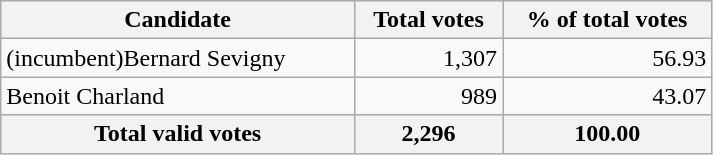<table style="width:475px;" class="wikitable">
<tr bgcolor="#EEEEEE">
<th align="left">Candidate</th>
<th align="right">Total votes</th>
<th align="right">% of total votes</th>
</tr>
<tr>
<td align="left">(incumbent)Bernard Sevigny</td>
<td align="right">1,307</td>
<td align="right">56.93</td>
</tr>
<tr>
<td align="left">Benoit Charland</td>
<td align="right">989</td>
<td align="right">43.07</td>
</tr>
<tr bgcolor="#EEEEEE">
<th align="left">Total valid votes</th>
<th align="right"><strong>2,296</strong></th>
<th align="right"><strong>100.00</strong></th>
</tr>
</table>
